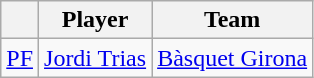<table class="wikitable">
<tr>
<th style="text-align:center;"></th>
<th style="text-align:center;">Player</th>
<th style="text-align:center;">Team</th>
</tr>
<tr>
<td style="text-align:center;"><a href='#'>PF</a></td>
<td> <a href='#'>Jordi Trias</a></td>
<td><a href='#'>Bàsquet Girona</a></td>
</tr>
</table>
